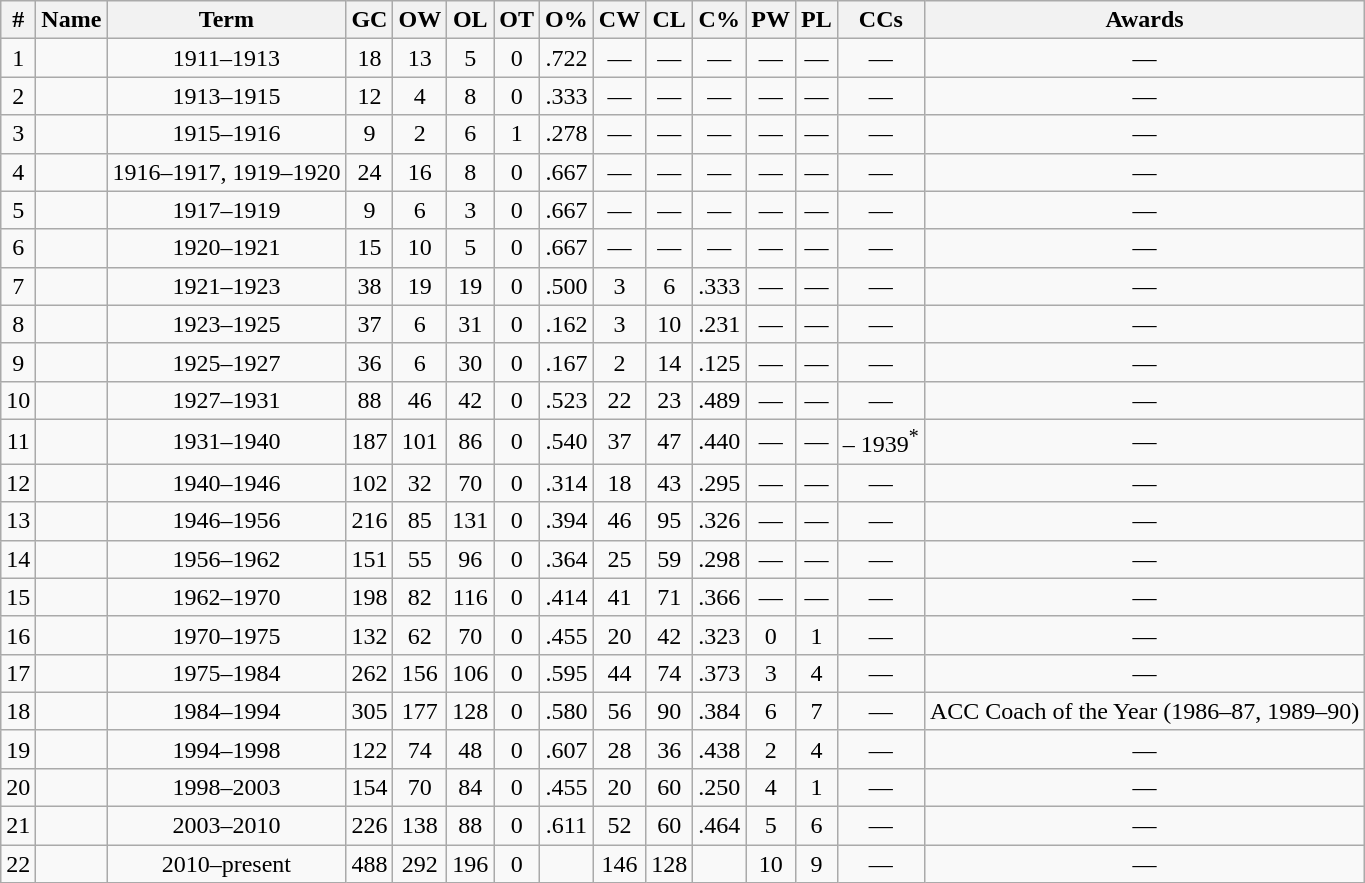<table class="wikitable sortable">
<tr>
<th>#</th>
<th>Name</th>
<th>Term</th>
<th>GC</th>
<th>OW</th>
<th>OL</th>
<th>OT</th>
<th>O%</th>
<th>CW</th>
<th>CL</th>
<th>C%</th>
<th>PW</th>
<th>PL</th>
<th>CCs</th>
<th class="unsortable">Awards</th>
</tr>
<tr>
<td align=center>1</td>
<td></td>
<td align=center>1911–1913</td>
<td align=center>18</td>
<td align=center>13</td>
<td align=center>5</td>
<td align=center>0</td>
<td align=center>.722</td>
<td align=center>—</td>
<td align=center>—</td>
<td align=center>—</td>
<td align=center>—</td>
<td align=center>—</td>
<td align=center>—</td>
<td align=center>—</td>
</tr>
<tr>
<td align=center>2</td>
<td></td>
<td align=center>1913–1915</td>
<td align=center>12</td>
<td align=center>4</td>
<td align=center>8</td>
<td align=center>0</td>
<td align=center>.333</td>
<td align=center>—</td>
<td align=center>—</td>
<td align=center>—</td>
<td align=center>—</td>
<td align=center>—</td>
<td align=center>—</td>
<td align=center>—</td>
</tr>
<tr>
<td align=center>3</td>
<td></td>
<td align=center>1915–1916</td>
<td align=center>9</td>
<td align=center>2</td>
<td align=center>6</td>
<td align=center>1</td>
<td align=center>.278</td>
<td align=center>—</td>
<td align=center>—</td>
<td align=center>—</td>
<td align=center>—</td>
<td align=center>—</td>
<td align=center>—</td>
<td align=center>—</td>
</tr>
<tr>
<td align=center>4</td>
<td></td>
<td align=center>1916–1917, 1919–1920</td>
<td align=center>24</td>
<td align=center>16</td>
<td align=center>8</td>
<td align=center>0</td>
<td align=center>.667</td>
<td align=center>—</td>
<td align=center>—</td>
<td align=center>—</td>
<td align=center>—</td>
<td align=center>—</td>
<td align=center>—</td>
<td align=center>—</td>
</tr>
<tr>
<td align=center>5</td>
<td></td>
<td align=center>1917–1919</td>
<td align=center>9</td>
<td align=center>6</td>
<td align=center>3</td>
<td align=center>0</td>
<td align=center>.667</td>
<td align=center>—</td>
<td align=center>—</td>
<td align=center>—</td>
<td align=center>—</td>
<td align=center>—</td>
<td align=center>—</td>
<td align=center>—</td>
</tr>
<tr>
<td align=center>6</td>
<td></td>
<td align=center>1920–1921</td>
<td align=center>15</td>
<td align=center>10</td>
<td align=center>5</td>
<td align=center>0</td>
<td align=center>.667</td>
<td align=center>—</td>
<td align=center>—</td>
<td align=center>—</td>
<td align=center>—</td>
<td align=center>—</td>
<td align=center>—</td>
<td align=center>—</td>
</tr>
<tr>
<td align=center>7</td>
<td></td>
<td align=center>1921–1923</td>
<td align=center>38</td>
<td align=center>19</td>
<td align=center>19</td>
<td align=center>0</td>
<td align=center>.500</td>
<td align=center>3</td>
<td align=center>6</td>
<td align=center>.333</td>
<td align=center>—</td>
<td align=center>—</td>
<td align=center>—</td>
<td align=center>—</td>
</tr>
<tr>
<td align=center>8</td>
<td></td>
<td align=center>1923–1925</td>
<td align=center>37</td>
<td align=center>6</td>
<td align=center>31</td>
<td align=center>0</td>
<td align=center>.162</td>
<td align=center>3</td>
<td align=center>10</td>
<td align=center>.231</td>
<td align=center>—</td>
<td align=center>—</td>
<td align=center>—</td>
<td align=center>—</td>
</tr>
<tr>
<td align=center>9</td>
<td></td>
<td align=center>1925–1927</td>
<td align=center>36</td>
<td align=center>6</td>
<td align=center>30</td>
<td align=center>0</td>
<td align=center>.167</td>
<td align=center>2</td>
<td align=center>14</td>
<td align=center>.125</td>
<td align=center>—</td>
<td align=center>—</td>
<td align=center>—</td>
<td align=center>—</td>
</tr>
<tr>
<td align=center>10</td>
<td></td>
<td align=center>1927–1931</td>
<td align=center>88</td>
<td align=center>46</td>
<td align=center>42</td>
<td align=center>0</td>
<td align=center>.523</td>
<td align=center>22</td>
<td align=center>23</td>
<td align=center>.489</td>
<td align=center>—</td>
<td align=center>—</td>
<td align=center>—</td>
<td align=center>—</td>
</tr>
<tr>
<td align=center>11</td>
<td></td>
<td align=center>1931–1940</td>
<td align=center>187</td>
<td align=center>101</td>
<td align=center>86</td>
<td align=center>0</td>
<td align=center>.540</td>
<td align=center>37</td>
<td align=center>47</td>
<td align=center>.440</td>
<td align=center>—</td>
<td align=center>—</td>
<td align=center> – 1939<sup>*</sup></td>
<td align=center>—</td>
</tr>
<tr>
<td align=center>12</td>
<td></td>
<td align=center>1940–1946</td>
<td align=center>102</td>
<td align=center>32</td>
<td align=center>70</td>
<td align=center>0</td>
<td align=center>.314</td>
<td align=center>18</td>
<td align=center>43</td>
<td align=center>.295</td>
<td align=center>—</td>
<td align=center>—</td>
<td align=center>—</td>
<td align=center>—</td>
</tr>
<tr>
<td align=center>13</td>
<td></td>
<td align=center>1946–1956</td>
<td align=center>216</td>
<td align=center>85</td>
<td align=center>131</td>
<td align=center>0</td>
<td align=center>.394</td>
<td align=center>46</td>
<td align=center>95</td>
<td align=center>.326</td>
<td align=center>—</td>
<td align=center>—</td>
<td align=center>—</td>
<td align=center>—</td>
</tr>
<tr>
<td align=center>14</td>
<td></td>
<td align=center>1956–1962</td>
<td align=center>151</td>
<td align=center>55</td>
<td align=center>96</td>
<td align=center>0</td>
<td align=center>.364</td>
<td align=center>25</td>
<td align=center>59</td>
<td align=center>.298</td>
<td align=center>—</td>
<td align=center>—</td>
<td align=center>—</td>
<td align=center>—</td>
</tr>
<tr>
<td align=center>15</td>
<td></td>
<td align=center>1962–1970</td>
<td align=center>198</td>
<td align=center>82</td>
<td align=center>116</td>
<td align=center>0</td>
<td align=center>.414</td>
<td align=center>41</td>
<td align=center>71</td>
<td align=center>.366</td>
<td align=center>—</td>
<td align=center>—</td>
<td align=center>—</td>
<td align=center>—</td>
</tr>
<tr>
<td align=center>16</td>
<td></td>
<td align=center>1970–1975</td>
<td align=center>132</td>
<td align=center>62</td>
<td align=center>70</td>
<td align=center>0</td>
<td align=center>.455</td>
<td align=center>20</td>
<td align=center>42</td>
<td align=center>.323</td>
<td align=center>0</td>
<td align=center>1</td>
<td align=center>—</td>
<td align=center>—</td>
</tr>
<tr>
<td align=center>17</td>
<td></td>
<td align=center>1975–1984</td>
<td align=center>262</td>
<td align=center>156</td>
<td align=center>106</td>
<td align=center>0</td>
<td align=center>.595</td>
<td align=center>44</td>
<td align=center>74</td>
<td align=center>.373</td>
<td align=center>3</td>
<td align=center>4</td>
<td align=center>—</td>
<td align=center>—</td>
</tr>
<tr>
<td align=center>18</td>
<td></td>
<td align=center>1984–1994</td>
<td align=center>305</td>
<td align=center>177</td>
<td align=center>128</td>
<td align=center>0</td>
<td align=center>.580</td>
<td align=center>56</td>
<td align=center>90</td>
<td align=center>.384</td>
<td align=center>6</td>
<td align=center>7</td>
<td align=center>—</td>
<td align=center>ACC Coach of the Year (1986–87, 1989–90)</td>
</tr>
<tr>
<td align=center>19</td>
<td></td>
<td align=center>1994–1998</td>
<td align=center>122</td>
<td align=center>74</td>
<td align=center>48</td>
<td align=center>0</td>
<td align=center>.607</td>
<td align=center>28</td>
<td align=center>36</td>
<td align=center>.438</td>
<td align=center>2</td>
<td align=center>4</td>
<td align=center>—</td>
<td align=center>—</td>
</tr>
<tr>
<td align=center>20</td>
<td></td>
<td align=center>1998–2003</td>
<td align=center>154</td>
<td align=center>70</td>
<td align=center>84</td>
<td align=center>0</td>
<td align=center>.455</td>
<td align=center>20</td>
<td align=center>60</td>
<td align=center>.250</td>
<td align=center>4</td>
<td align=center>1</td>
<td align=center>—</td>
<td align=center>—</td>
</tr>
<tr>
<td align=center>21</td>
<td></td>
<td align=center>2003–2010</td>
<td align=center>226</td>
<td align=center>138</td>
<td align=center>88</td>
<td align=center>0</td>
<td align=center>.611</td>
<td align=center>52</td>
<td align=center>60</td>
<td align=center>.464</td>
<td align=center>5</td>
<td align=center>6</td>
<td align=center>—</td>
<td align=center>—</td>
</tr>
<tr>
<td align=center>22</td>
<td></td>
<td align=center>2010–present</td>
<td align=center>488</td>
<td align=center>292</td>
<td align=center>196</td>
<td align=center>0</td>
<td align=center></td>
<td align=center>146</td>
<td align=center>128</td>
<td align=center></td>
<td align=center>10</td>
<td align=center>9</td>
<td align=center>—</td>
<td align=center>—</td>
</tr>
</table>
